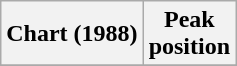<table class="wikitable sortable">
<tr>
<th>Chart (1988)</th>
<th>Peak<br>position</th>
</tr>
<tr>
</tr>
</table>
